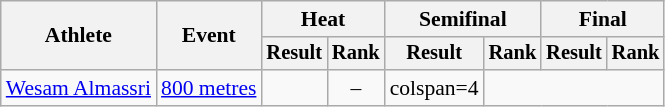<table class="wikitable" style="font-size:90%">
<tr>
<th rowspan="2">Athlete</th>
<th rowspan="2">Event</th>
<th colspan="2">Heat</th>
<th colspan="2">Semifinal</th>
<th colspan="2">Final</th>
</tr>
<tr style="font-size:95%">
<th>Result</th>
<th>Rank</th>
<th>Result</th>
<th>Rank</th>
<th>Result</th>
<th>Rank</th>
</tr>
<tr style=text-align:center>
<td style=text-align:left><a href='#'>Wesam Almassri</a></td>
<td style=text-align:left><a href='#'>800 metres</a></td>
<td></td>
<td>–</td>
<td>colspan=4 </td>
</tr>
</table>
